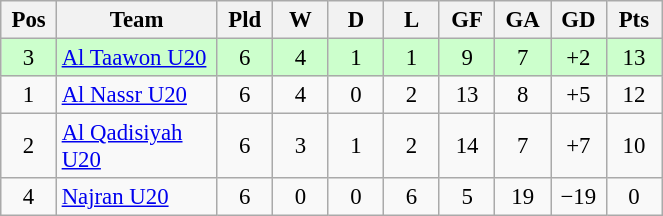<table class="wikitable" style="font-size: 95%; text-align: center;">
<tr>
<th style="width: 30px;">Pos</th>
<th style="width: 100px;">Team</th>
<th style="width: 30px;">Pld</th>
<th style="width: 30px;">W</th>
<th style="width: 30px;">D</th>
<th style="width: 30px;">L</th>
<th style="width: 30px;">GF</th>
<th style="width: 30px;">GA</th>
<th style="width: 30px;">GD</th>
<th style="width: 30px;">Pts</th>
</tr>
<tr style="background:#ccffcc;">
<td>3</td>
<td align=left><a href='#'>Al Taawon U20</a></td>
<td>6</td>
<td>4</td>
<td>1</td>
<td>1</td>
<td>9</td>
<td>7</td>
<td>+2</td>
<td>13</td>
</tr>
<tr>
<td>1</td>
<td align=left><a href='#'>Al Nassr U20</a></td>
<td>6</td>
<td>4</td>
<td>0</td>
<td>2</td>
<td>13</td>
<td>8</td>
<td>+5</td>
<td>12</td>
</tr>
<tr>
<td>2</td>
<td align=left><a href='#'>Al Qadisiyah U20</a></td>
<td>6</td>
<td>3</td>
<td>1</td>
<td>2</td>
<td>14</td>
<td>7</td>
<td>+7</td>
<td>10</td>
</tr>
<tr>
<td>4</td>
<td align=left><a href='#'>Najran U20</a></td>
<td>6</td>
<td>0</td>
<td>0</td>
<td>6</td>
<td>5</td>
<td>19</td>
<td>−19</td>
<td>0</td>
</tr>
</table>
